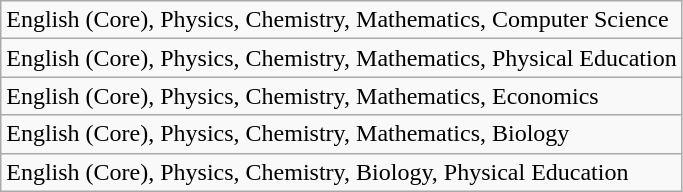<table class="wikitable">
<tr>
<td>English (Core), Physics, Chemistry, Mathematics, Computer Science</td>
</tr>
<tr>
<td>English (Core), Physics, Chemistry, Mathematics, Physical Education</td>
</tr>
<tr>
<td>English (Core), Physics, Chemistry, Mathematics, Economics</td>
</tr>
<tr>
<td>English (Core), Physics, Chemistry, Mathematics, Biology</td>
</tr>
<tr>
<td>English (Core), Physics, Chemistry, Biology, Physical Education</td>
</tr>
</table>
